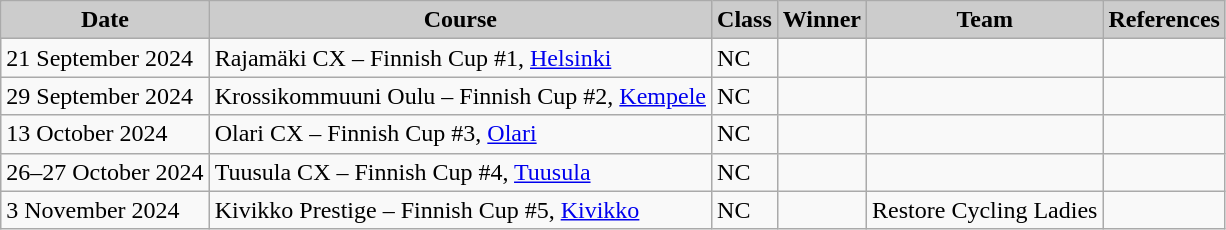<table class="wikitable sortable alternance ">
<tr>
<th scope="col" style="background-color:#CCCCCC;">Date</th>
<th scope="col" style="background-color:#CCCCCC;">Course</th>
<th scope="col" style="background-color:#CCCCCC;">Class</th>
<th scope="col" style="background-color:#CCCCCC;">Winner</th>
<th scope="col" style="background-color:#CCCCCC;">Team</th>
<th scope="col" style="background-color:#CCCCCC;">References</th>
</tr>
<tr>
<td>21 September 2024</td>
<td> Rajamäki CX – Finnish Cup #1, <a href='#'>Helsinki</a></td>
<td>NC</td>
<td></td>
<td></td>
<td></td>
</tr>
<tr>
<td>29 September 2024</td>
<td> Krossikommuuni Oulu – Finnish Cup #2, <a href='#'>Kempele</a></td>
<td>NC</td>
<td></td>
<td></td>
<td></td>
</tr>
<tr>
<td>13 October 2024</td>
<td> Olari CX – Finnish Cup #3, <a href='#'>Olari</a></td>
<td>NC</td>
<td></td>
<td></td>
<td></td>
</tr>
<tr>
<td>26–27 October 2024</td>
<td> Tuusula CX – Finnish Cup #4, <a href='#'>Tuusula</a></td>
<td>NC</td>
<td></td>
<td></td>
<td></td>
</tr>
<tr>
<td>3 November 2024</td>
<td> Kivikko Prestige – Finnish Cup #5, <a href='#'>Kivikko</a></td>
<td>NC</td>
<td></td>
<td>Restore Cycling Ladies</td>
<td></td>
</tr>
</table>
